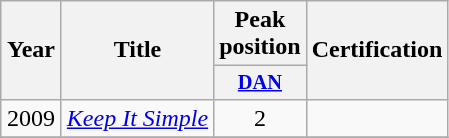<table class="wikitable">
<tr>
<th style="text-align:center;" rowspan="2" width="33">Year</th>
<th rowspan="2">Title</th>
<th colspan="1">Peak <br>position</th>
<th rowspan="2">Certification</th>
</tr>
<tr>
<th scope="col" style="width:3em;font-size:85%;"><a href='#'>DAN</a><br></th>
</tr>
<tr>
<td align="center">2009</td>
<td><em><a href='#'>Keep It Simple</a></em></td>
<td align="center">2</td>
<td></td>
</tr>
<tr>
</tr>
</table>
